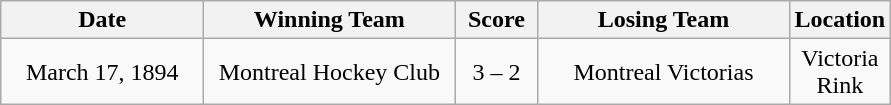<table class="wikitable" style="text-align:center;">
<tr>
<th style="width:8em">Date</th>
<th style="width:10em">Winning Team</th>
<th style="width:3em">Score</th>
<th style="width:10em">Losing Team</th>
<th style="width:3em">Location</th>
</tr>
<tr>
<td>March 17, 1894</td>
<td>Montreal Hockey Club</td>
<td>3 – 2</td>
<td>Montreal Victorias</td>
<td>Victoria Rink</td>
</tr>
</table>
